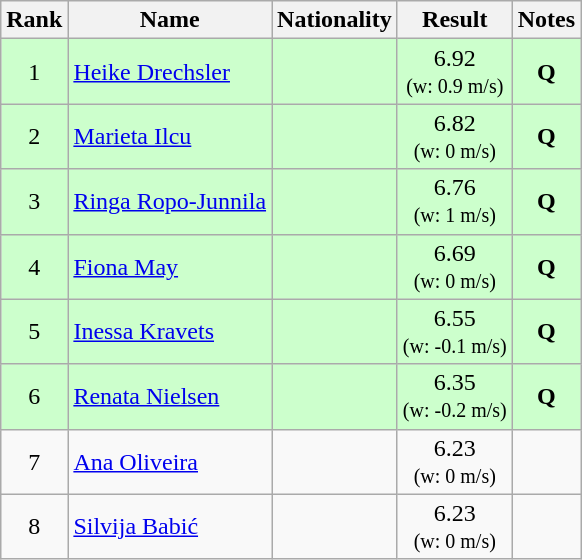<table class="wikitable sortable" style="text-align:center">
<tr>
<th>Rank</th>
<th>Name</th>
<th>Nationality</th>
<th>Result</th>
<th>Notes</th>
</tr>
<tr bgcolor=ccffcc>
<td>1</td>
<td align=left><a href='#'>Heike Drechsler</a></td>
<td align=left></td>
<td>6.92<br><small>(w: 0.9 m/s)</small></td>
<td><strong>Q</strong></td>
</tr>
<tr bgcolor=ccffcc>
<td>2</td>
<td align=left><a href='#'>Marieta Ilcu</a></td>
<td align=left></td>
<td>6.82<br><small>(w: 0 m/s)</small></td>
<td><strong>Q</strong></td>
</tr>
<tr bgcolor=ccffcc>
<td>3</td>
<td align=left><a href='#'>Ringa Ropo-Junnila</a></td>
<td align=left></td>
<td>6.76<br><small>(w: 1 m/s)</small></td>
<td><strong>Q</strong></td>
</tr>
<tr bgcolor=ccffcc>
<td>4</td>
<td align=left><a href='#'>Fiona May</a></td>
<td align=left></td>
<td>6.69<br><small>(w: 0 m/s)</small></td>
<td><strong>Q</strong></td>
</tr>
<tr bgcolor=ccffcc>
<td>5</td>
<td align=left><a href='#'>Inessa Kravets</a></td>
<td align=left></td>
<td>6.55<br><small>(w: -0.1 m/s)</small></td>
<td><strong>Q</strong></td>
</tr>
<tr bgcolor=ccffcc>
<td>6</td>
<td align=left><a href='#'>Renata Nielsen</a></td>
<td align=left></td>
<td>6.35<br><small>(w: -0.2 m/s)</small></td>
<td><strong>Q</strong></td>
</tr>
<tr>
<td>7</td>
<td align=left><a href='#'>Ana Oliveira</a></td>
<td align=left></td>
<td>6.23<br><small>(w: 0 m/s)</small></td>
<td></td>
</tr>
<tr>
<td>8</td>
<td align=left><a href='#'>Silvija Babić</a></td>
<td align=left></td>
<td>6.23<br><small>(w: 0 m/s)</small></td>
<td></td>
</tr>
</table>
